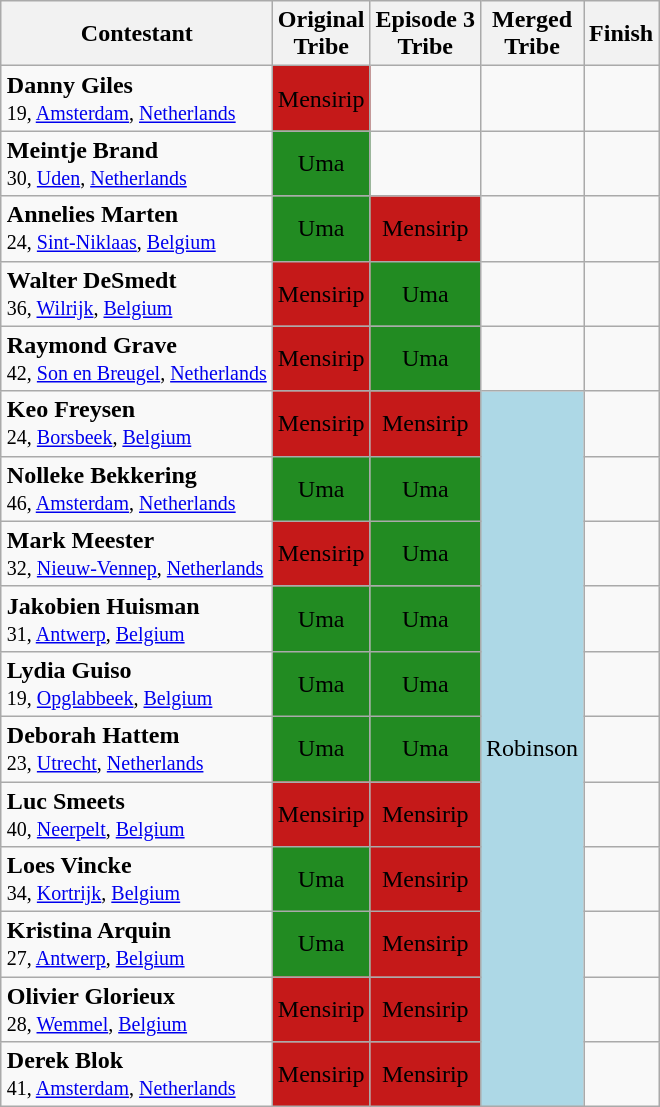<table class="wikitable" style="margin:auto; text-align:center">
<tr>
<th>Contestant</th>
<th>Original<br>Tribe</th>
<th>Episode 3<br>Tribe</th>
<th>Merged<br>Tribe</th>
<th>Finish</th>
</tr>
<tr>
<td align="left"><strong>Danny Giles</strong><br><small>19, <a href='#'>Amsterdam</a>, <a href='#'>Netherlands</a></small></td>
<td bgcolor="#C51919" align=center>Mensirip</td>
<td></td>
<td></td>
<td></td>
</tr>
<tr>
<td align="left"><strong>Meintje Brand</strong><br><small>30, <a href='#'>Uden</a>, <a href='#'>Netherlands</a></small></td>
<td bgcolor="forestgreen">Uma</td>
<td></td>
<td></td>
<td></td>
</tr>
<tr>
<td align="left"><strong>Annelies Marten</strong><br><small>24, <a href='#'>Sint-Niklaas</a>, <a href='#'>Belgium</a></small></td>
<td bgcolor="forestgreen">Uma</td>
<td bgcolor="#C51919" align=center>Mensirip</td>
<td></td>
<td></td>
</tr>
<tr>
<td align="left"><strong>Walter DeSmedt</strong><br><small>36, <a href='#'>Wilrijk</a>, <a href='#'>Belgium</a></small></td>
<td bgcolor="#C51919" align=center>Mensirip</td>
<td bgcolor="forestgreen">Uma</td>
<td></td>
<td></td>
</tr>
<tr>
<td align="left"><strong>Raymond Grave</strong><br><small>42, <a href='#'>Son en Breugel</a>, <a href='#'>Netherlands</a></small></td>
<td bgcolor="#C51919" align=center>Mensirip</td>
<td bgcolor="forestgreen">Uma</td>
<td></td>
<td></td>
</tr>
<tr>
<td align="left"><strong>Keo Freysen</strong><br><small>24, <a href='#'>Borsbeek</a>, <a href='#'>Belgium</a></small></td>
<td bgcolor="#C51919" align=center>Mensirip</td>
<td bgcolor="#C51919" align=center>Mensirip</td>
<td align=center bgcolor="lightblue" rowspan=11>Robinson</td>
<td></td>
</tr>
<tr>
<td align="left"><strong>Nolleke Bekkering</strong><br><small>46, <a href='#'>Amsterdam</a>, <a href='#'>Netherlands</a></small></td>
<td bgcolor="forestgreen">Uma</td>
<td bgcolor="forestgreen">Uma</td>
<td></td>
</tr>
<tr>
<td align="left"><strong>Mark Meester</strong><br><small>32, <a href='#'>Nieuw-Vennep</a>, <a href='#'>Netherlands</a></small></td>
<td bgcolor="#C51919" align=center>Mensirip</td>
<td bgcolor="forestgreen">Uma</td>
<td></td>
</tr>
<tr>
<td align="left"><strong>Jakobien Huisman</strong><br><small>31, <a href='#'>Antwerp</a>, <a href='#'>Belgium</a></small></td>
<td bgcolor="forestgreen">Uma</td>
<td bgcolor="forestgreen">Uma</td>
<td></td>
</tr>
<tr>
<td align="left"><strong>Lydia Guiso</strong><br><small>19, <a href='#'>Opglabbeek</a>, <a href='#'>Belgium</a></small></td>
<td bgcolor="forestgreen">Uma</td>
<td bgcolor="forestgreen">Uma</td>
<td></td>
</tr>
<tr>
<td align="left"><strong>Deborah Hattem</strong><br><small>23, <a href='#'>Utrecht</a>, <a href='#'>Netherlands</a></small></td>
<td bgcolor="forestgreen">Uma</td>
<td bgcolor="forestgreen">Uma</td>
<td></td>
</tr>
<tr>
<td align="left"><strong>Luc Smeets</strong><br><small>40, <a href='#'>Neerpelt</a>, <a href='#'>Belgium</a></small></td>
<td bgcolor="#C51919" align=center>Mensirip</td>
<td bgcolor="#C51919" align=center>Mensirip</td>
<td></td>
</tr>
<tr>
<td align="left"><strong>Loes Vincke</strong><br><small>34, <a href='#'>Kortrijk</a>, <a href='#'>Belgium</a></small></td>
<td bgcolor="forestgreen">Uma</td>
<td bgcolor="#C51919" align=center>Mensirip</td>
<td></td>
</tr>
<tr>
<td align="left"><strong>Kristina Arquin</strong><br><small>27, <a href='#'>Antwerp</a>, <a href='#'>Belgium</a></small></td>
<td bgcolor="forestgreen">Uma</td>
<td bgcolor="#C51919" align=center>Mensirip</td>
<td></td>
</tr>
<tr>
<td align="left"><strong>Olivier Glorieux</strong><br><small>28, <a href='#'>Wemmel</a>, <a href='#'>Belgium</a></small></td>
<td bgcolor="#C51919" align=center>Mensirip</td>
<td bgcolor="#C51919" align=center>Mensirip</td>
<td></td>
</tr>
<tr>
<td align="left"><strong>Derek Blok</strong><br><small>41, <a href='#'>Amsterdam</a>, <a href='#'>Netherlands</a></small></td>
<td bgcolor="#C51919" align=center>Mensirip</td>
<td bgcolor="#C51919" align=center>Mensirip</td>
<td></td>
</tr>
</table>
